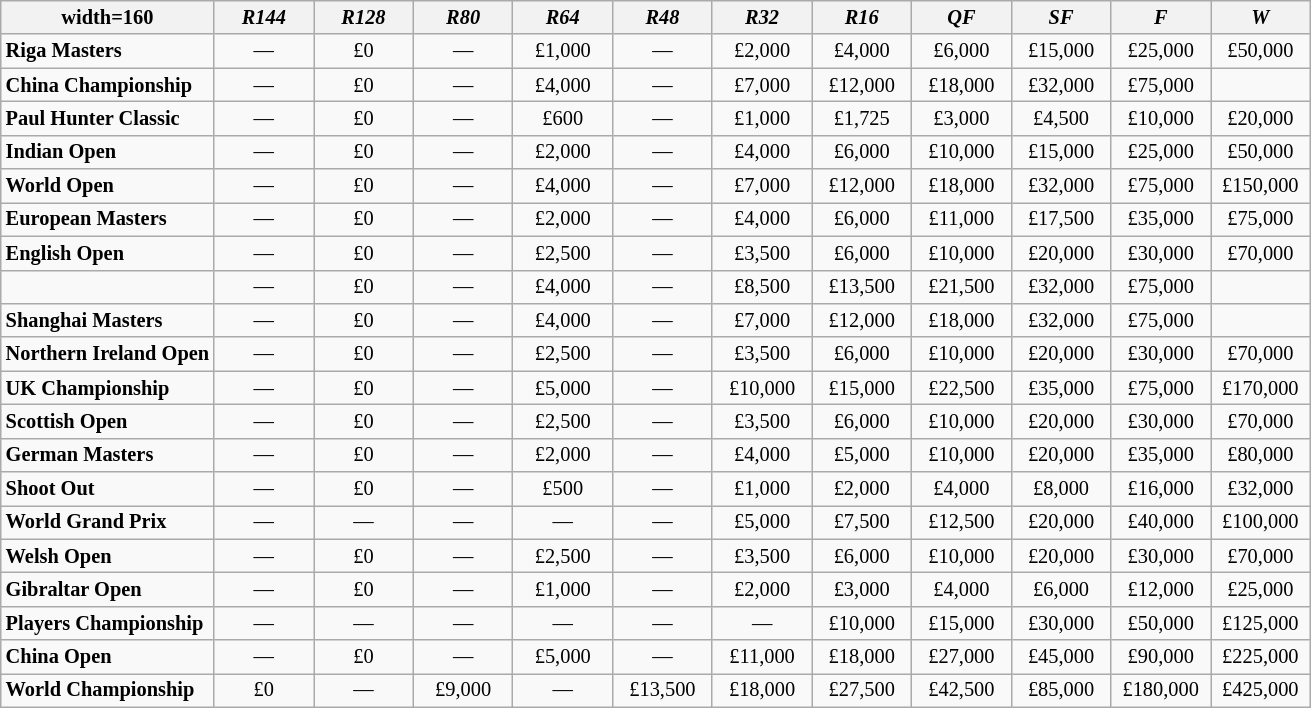<table class="wikitable sortable" style="text-align: center; font-size:85%;">
<tr>
<th>width=160 </th>
<th width=60><em>R144</em></th>
<th width=60><em>R128</em></th>
<th width=60><em>R80</em></th>
<th width=60><em>R64</em></th>
<th width=60><em>R48</em></th>
<th width=60><em>R32</em></th>
<th width=60><em>R16</em></th>
<th width=60><em>QF</em></th>
<th width=60><em>SF</em></th>
<th width=60><em>F</em></th>
<th width=60><em>W</em></th>
</tr>
<tr>
<td style="text-align:left;"><strong>Riga Masters</strong></td>
<td>—</td>
<td>£0</td>
<td>—</td>
<td>£1,000</td>
<td>—</td>
<td>£2,000</td>
<td>£4,000</td>
<td>£6,000</td>
<td>£15,000</td>
<td>£25,000</td>
<td>£50,000</td>
</tr>
<tr>
<td style="text-align:left;"><strong>China Championship</strong></td>
<td>—</td>
<td>£0</td>
<td>—</td>
<td>£4,000</td>
<td>—</td>
<td>£7,000</td>
<td>£12,000</td>
<td>£18,000</td>
<td>£32,000</td>
<td>£75,000</td>
<td></td>
</tr>
<tr>
<td style="text-align:left;"><strong>Paul Hunter Classic</strong></td>
<td>—</td>
<td>£0</td>
<td>—</td>
<td>£600</td>
<td>—</td>
<td>£1,000</td>
<td>£1,725</td>
<td>£3,000</td>
<td>£4,500</td>
<td>£10,000</td>
<td>£20,000</td>
</tr>
<tr>
<td style="text-align:left;"><strong>Indian Open</strong></td>
<td>—</td>
<td>£0</td>
<td>—</td>
<td>£2,000</td>
<td>—</td>
<td>£4,000</td>
<td>£6,000</td>
<td>£10,000</td>
<td>£15,000</td>
<td>£25,000</td>
<td>£50,000</td>
</tr>
<tr>
<td style="text-align:left;"><strong>World Open</strong></td>
<td>—</td>
<td>£0</td>
<td>—</td>
<td>£4,000</td>
<td>—</td>
<td>£7,000</td>
<td>£12,000</td>
<td>£18,000</td>
<td>£32,000</td>
<td>£75,000</td>
<td>£150,000</td>
</tr>
<tr>
<td style="text-align:left;"><strong>European Masters</strong></td>
<td>—</td>
<td>£0</td>
<td>—</td>
<td>£2,000</td>
<td>—</td>
<td>£4,000</td>
<td>£6,000</td>
<td>£11,000</td>
<td>£17,500</td>
<td>£35,000</td>
<td>£75,000</td>
</tr>
<tr>
<td style="text-align:left;"><strong>English Open</strong></td>
<td>—</td>
<td>£0</td>
<td>—</td>
<td>£2,500</td>
<td>—</td>
<td>£3,500</td>
<td>£6,000</td>
<td>£10,000</td>
<td>£20,000</td>
<td>£30,000</td>
<td>£70,000</td>
</tr>
<tr>
<td style="text-align:left;"></td>
<td>—</td>
<td>£0</td>
<td>—</td>
<td>£4,000</td>
<td>—</td>
<td>£8,500</td>
<td>£13,500</td>
<td>£21,500</td>
<td>£32,000</td>
<td>£75,000</td>
<td></td>
</tr>
<tr>
<td style="text-align:left;"><strong>Shanghai Masters</strong></td>
<td>—</td>
<td>£0</td>
<td>—</td>
<td>£4,000</td>
<td>—</td>
<td>£7,000</td>
<td>£12,000</td>
<td>£18,000</td>
<td>£32,000</td>
<td>£75,000</td>
<td></td>
</tr>
<tr>
<td style="text-align:left;"><strong>Northern Ireland Open</strong></td>
<td>—</td>
<td>£0</td>
<td>—</td>
<td>£2,500</td>
<td>—</td>
<td>£3,500</td>
<td>£6,000</td>
<td>£10,000</td>
<td>£20,000</td>
<td>£30,000</td>
<td>£70,000</td>
</tr>
<tr>
<td style="text-align:left;"><strong>UK Championship</strong></td>
<td>—</td>
<td>£0</td>
<td>—</td>
<td>£5,000</td>
<td>—</td>
<td>£10,000</td>
<td>£15,000</td>
<td>£22,500</td>
<td>£35,000</td>
<td>£75,000</td>
<td>£170,000</td>
</tr>
<tr>
<td style="text-align:left;"><strong>Scottish Open</strong></td>
<td>—</td>
<td>£0</td>
<td>—</td>
<td>£2,500</td>
<td>—</td>
<td>£3,500</td>
<td>£6,000</td>
<td>£10,000</td>
<td>£20,000</td>
<td>£30,000</td>
<td>£70,000</td>
</tr>
<tr>
<td style="text-align:left;"><strong>German Masters</strong></td>
<td>—</td>
<td>£0</td>
<td>—</td>
<td>£2,000</td>
<td>—</td>
<td>£4,000</td>
<td>£5,000</td>
<td>£10,000</td>
<td>£20,000</td>
<td>£35,000</td>
<td>£80,000</td>
</tr>
<tr>
<td style="text-align:left;"><strong>Shoot Out</strong></td>
<td>—</td>
<td>£0</td>
<td>—</td>
<td>£500</td>
<td>—</td>
<td>£1,000</td>
<td>£2,000</td>
<td>£4,000</td>
<td>£8,000</td>
<td>£16,000</td>
<td>£32,000</td>
</tr>
<tr>
<td style="text-align:left;"><strong>World Grand Prix</strong></td>
<td>—</td>
<td>—</td>
<td>—</td>
<td>—</td>
<td>—</td>
<td>£5,000</td>
<td>£7,500</td>
<td>£12,500</td>
<td>£20,000</td>
<td>£40,000</td>
<td>£100,000</td>
</tr>
<tr>
<td style="text-align:left;"><strong>Welsh Open</strong></td>
<td>—</td>
<td>£0</td>
<td>—</td>
<td>£2,500</td>
<td>—</td>
<td>£3,500</td>
<td>£6,000</td>
<td>£10,000</td>
<td>£20,000</td>
<td>£30,000</td>
<td>£70,000</td>
</tr>
<tr>
<td style="text-align:left;"><strong>Gibraltar Open</strong></td>
<td>—</td>
<td>£0</td>
<td>—</td>
<td>£1,000</td>
<td>—</td>
<td>£2,000</td>
<td>£3,000</td>
<td>£4,000</td>
<td>£6,000</td>
<td>£12,000</td>
<td>£25,000</td>
</tr>
<tr>
<td style="text-align:left;"><strong>Players Championship</strong></td>
<td>—</td>
<td>—</td>
<td>—</td>
<td>—</td>
<td>—</td>
<td>—</td>
<td>£10,000</td>
<td>£15,000</td>
<td>£30,000</td>
<td>£50,000</td>
<td>£125,000</td>
</tr>
<tr>
<td style="text-align:left;"><strong>China Open</strong></td>
<td>—</td>
<td>£0</td>
<td>—</td>
<td>£5,000</td>
<td>—</td>
<td>£11,000</td>
<td>£18,000</td>
<td>£27,000</td>
<td>£45,000</td>
<td>£90,000</td>
<td>£225,000</td>
</tr>
<tr>
<td style="text-align:left;"><strong>World Championship</strong></td>
<td>£0</td>
<td>—</td>
<td>£9,000</td>
<td>—</td>
<td>£13,500</td>
<td>£18,000</td>
<td>£27,500</td>
<td>£42,500</td>
<td>£85,000</td>
<td>£180,000</td>
<td>£425,000</td>
</tr>
</table>
